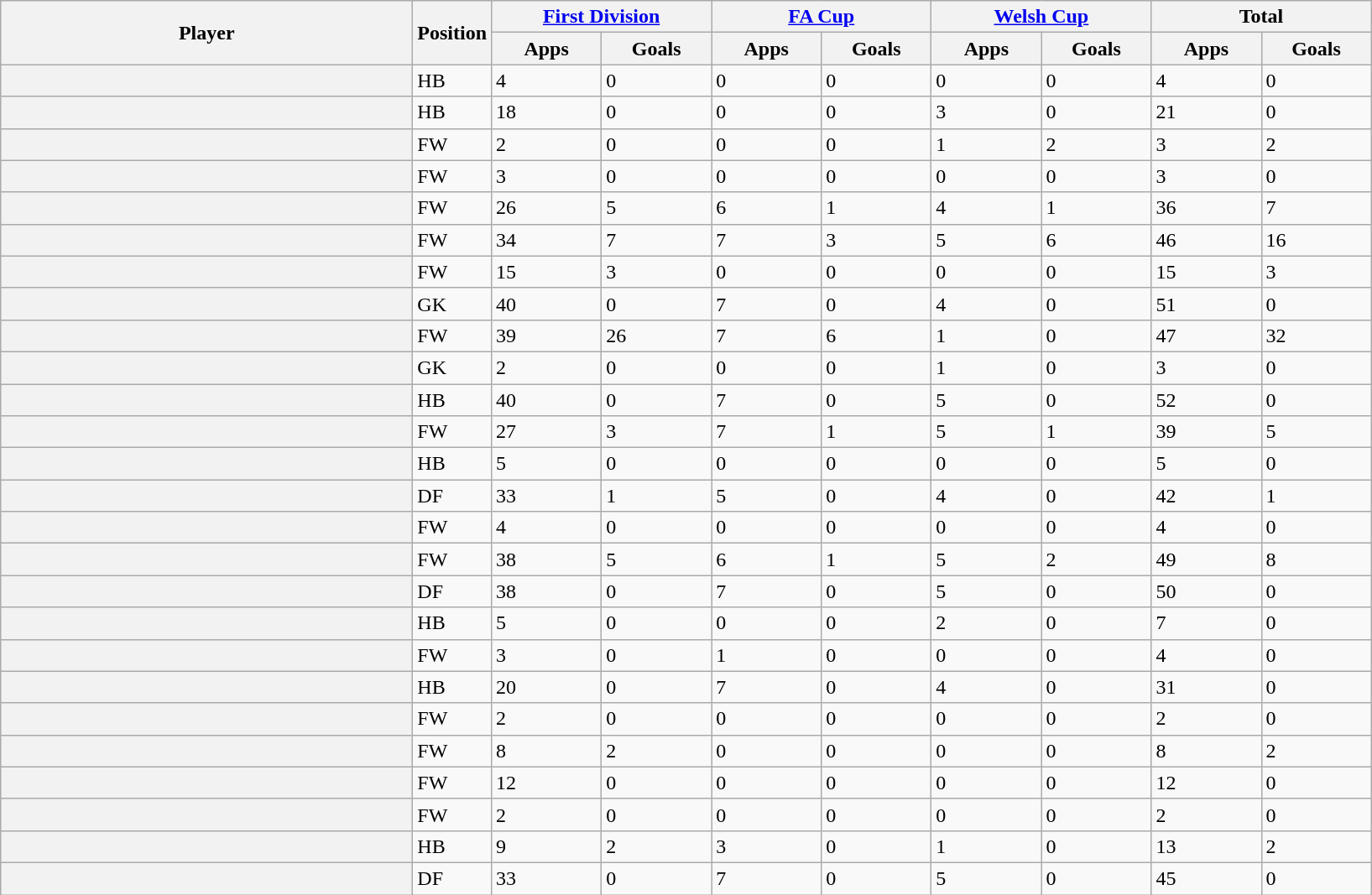<table class="wikitable plainrowheaders sortable">
<tr>
<th rowspan=2 style="width:20em"scope=col>Player</th>
<th rowspan=2>Position</th>
<th colspan=2 style="width:10em"scope=col><a href='#'>First Division</a></th>
<th colspan=2 style="width:10em"scope=col><a href='#'>FA Cup</a></th>
<th colspan=2 style="width:10em"scope=col><a href='#'>Welsh Cup</a></th>
<th colspan=2 style="width:10em"scope=col>Total</th>
</tr>
<tr>
<th style="width:5em">Apps</th>
<th style="width:5em">Goals</th>
<th style="width:5em">Apps</th>
<th style="width:5em">Goals</th>
<th style="width:5em">Apps</th>
<th style="width:5em">Goals</th>
<th style="width:5em">Apps</th>
<th style="width:5em">Goals</th>
</tr>
<tr>
<th scope=row></th>
<td>HB</td>
<td>4</td>
<td>0</td>
<td>0</td>
<td>0</td>
<td>0</td>
<td>0</td>
<td>4</td>
<td>0</td>
</tr>
<tr>
<th scope=row></th>
<td>HB</td>
<td>18</td>
<td>0</td>
<td>0</td>
<td>0</td>
<td>3</td>
<td>0</td>
<td>21</td>
<td>0</td>
</tr>
<tr>
<th scope=row></th>
<td>FW</td>
<td>2</td>
<td>0</td>
<td>0</td>
<td>0</td>
<td>1</td>
<td>2</td>
<td>3</td>
<td>2</td>
</tr>
<tr>
<th scope=row></th>
<td>FW</td>
<td>3</td>
<td>0</td>
<td>0</td>
<td>0</td>
<td>0</td>
<td>0</td>
<td>3</td>
<td>0</td>
</tr>
<tr>
<th scope=row></th>
<td>FW</td>
<td>26</td>
<td>5</td>
<td>6</td>
<td>1</td>
<td>4</td>
<td>1</td>
<td>36</td>
<td>7</td>
</tr>
<tr>
<th scope=row></th>
<td>FW</td>
<td>34</td>
<td>7</td>
<td>7</td>
<td>3</td>
<td>5</td>
<td>6</td>
<td>46</td>
<td>16</td>
</tr>
<tr>
<th scope=row></th>
<td>FW</td>
<td>15</td>
<td>3</td>
<td>0</td>
<td>0</td>
<td>0</td>
<td>0</td>
<td>15</td>
<td>3</td>
</tr>
<tr>
<th scope=row></th>
<td>GK</td>
<td>40</td>
<td>0</td>
<td>7</td>
<td>0</td>
<td>4</td>
<td>0</td>
<td>51</td>
<td>0</td>
</tr>
<tr>
<th scope=row></th>
<td>FW</td>
<td>39</td>
<td>26</td>
<td>7</td>
<td>6</td>
<td>1</td>
<td>0</td>
<td>47</td>
<td>32</td>
</tr>
<tr>
<th scope=row></th>
<td>GK</td>
<td>2</td>
<td>0</td>
<td>0</td>
<td>0</td>
<td>1</td>
<td>0</td>
<td>3</td>
<td>0</td>
</tr>
<tr>
<th scope=row></th>
<td>HB</td>
<td>40</td>
<td>0</td>
<td>7</td>
<td>0</td>
<td>5</td>
<td>0</td>
<td>52</td>
<td>0</td>
</tr>
<tr>
<th scope=row></th>
<td>FW</td>
<td>27</td>
<td>3</td>
<td>7</td>
<td>1</td>
<td>5</td>
<td>1</td>
<td>39</td>
<td>5</td>
</tr>
<tr>
<th scope=row></th>
<td>HB</td>
<td>5</td>
<td>0</td>
<td>0</td>
<td>0</td>
<td>0</td>
<td>0</td>
<td>5</td>
<td>0</td>
</tr>
<tr>
<th scope=row></th>
<td>DF</td>
<td>33</td>
<td>1</td>
<td>5</td>
<td>0</td>
<td>4</td>
<td>0</td>
<td>42</td>
<td>1</td>
</tr>
<tr>
<th scope=row></th>
<td>FW</td>
<td>4</td>
<td>0</td>
<td>0</td>
<td>0</td>
<td>0</td>
<td>0</td>
<td>4</td>
<td>0</td>
</tr>
<tr>
<th scope=row></th>
<td>FW</td>
<td>38</td>
<td>5</td>
<td>6</td>
<td>1</td>
<td>5</td>
<td>2</td>
<td>49</td>
<td>8</td>
</tr>
<tr>
<th scope=row></th>
<td>DF</td>
<td>38</td>
<td>0</td>
<td>7</td>
<td>0</td>
<td>5</td>
<td>0</td>
<td>50</td>
<td>0</td>
</tr>
<tr>
<th scope=row></th>
<td>HB</td>
<td>5</td>
<td>0</td>
<td>0</td>
<td>0</td>
<td>2</td>
<td>0</td>
<td>7</td>
<td>0</td>
</tr>
<tr>
<th scope=row></th>
<td>FW</td>
<td>3</td>
<td>0</td>
<td>1</td>
<td>0</td>
<td>0</td>
<td>0</td>
<td>4</td>
<td>0</td>
</tr>
<tr>
<th scope=row></th>
<td>HB</td>
<td>20</td>
<td>0</td>
<td>7</td>
<td>0</td>
<td>4</td>
<td>0</td>
<td>31</td>
<td>0</td>
</tr>
<tr>
<th scope=row></th>
<td>FW</td>
<td>2</td>
<td>0</td>
<td>0</td>
<td>0</td>
<td>0</td>
<td>0</td>
<td>2</td>
<td>0</td>
</tr>
<tr>
<th scope=row></th>
<td>FW</td>
<td>8</td>
<td>2</td>
<td>0</td>
<td>0</td>
<td>0</td>
<td>0</td>
<td>8</td>
<td>2</td>
</tr>
<tr>
<th scope=row></th>
<td>FW</td>
<td>12</td>
<td>0</td>
<td>0</td>
<td>0</td>
<td>0</td>
<td>0</td>
<td>12</td>
<td>0</td>
</tr>
<tr>
<th scope=row></th>
<td>FW</td>
<td>2</td>
<td>0</td>
<td>0</td>
<td>0</td>
<td>0</td>
<td>0</td>
<td>2</td>
<td>0</td>
</tr>
<tr>
<th scope=row></th>
<td>HB</td>
<td>9</td>
<td>2</td>
<td>3</td>
<td>0</td>
<td>1</td>
<td>0</td>
<td>13</td>
<td>2</td>
</tr>
<tr>
<th scope=row></th>
<td>DF</td>
<td>33</td>
<td>0</td>
<td>7</td>
<td>0</td>
<td>5</td>
<td>0</td>
<td>45</td>
<td>0</td>
</tr>
</table>
